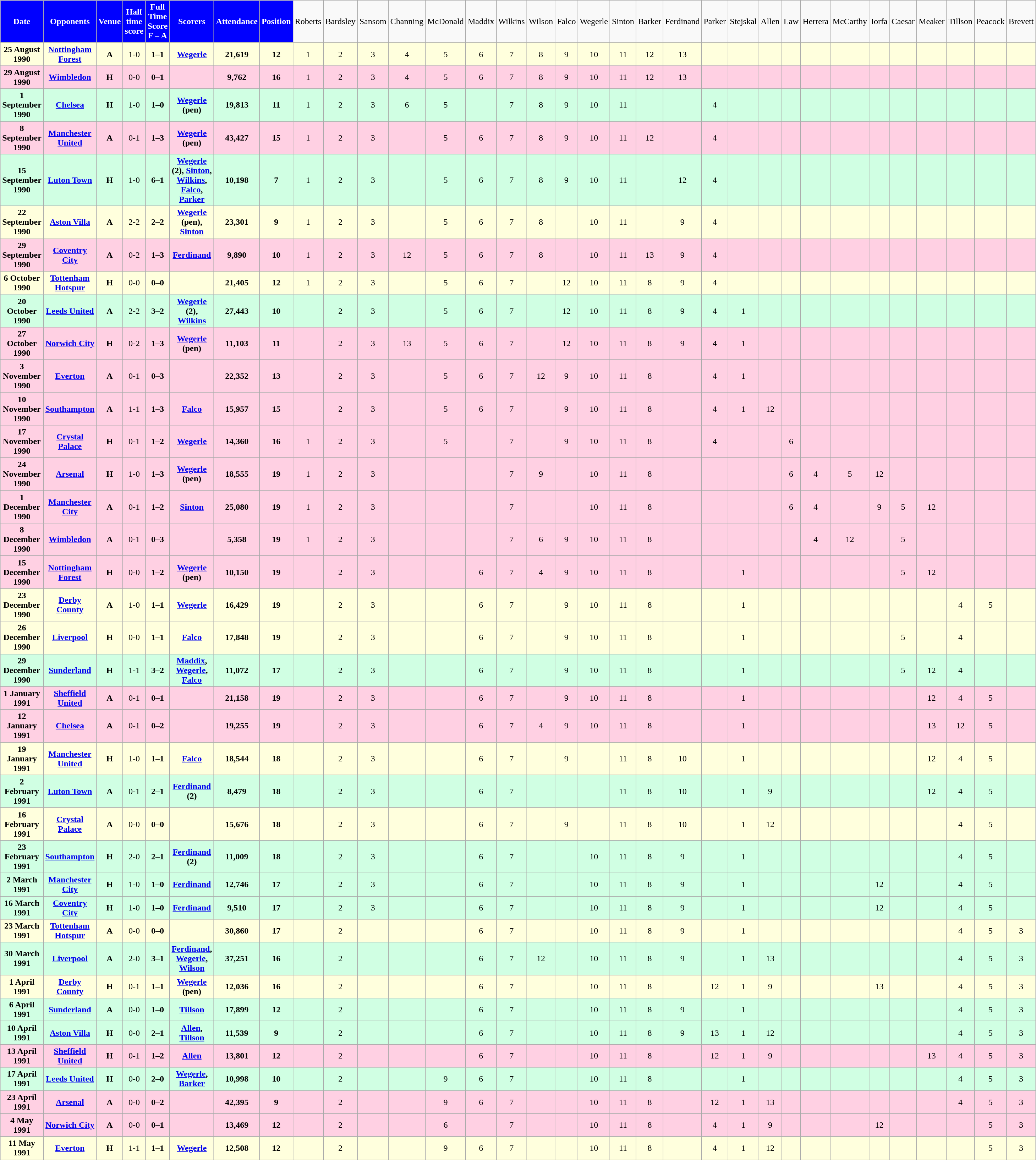<table class="wikitable sortable" style="font-size:100%; text-align:center">
<tr>
<th style="background:#0000FF; color:white; text-align:center;">Date</th>
<th style="background:#0000FF; color:white; text-align:center;">Opponents</th>
<th style="background:#0000FF; color:white; text-align:center;">Venue</th>
<th style="background:#0000FF; color:white; text-align:center;">Half time score</th>
<th style="background:#0000FF; color:white; text-align:center;">Full Time Score<br><strong>F – A</strong></th>
<th style="background:#0000FF; color:white; text-align:center;">Scorers</th>
<th style="background:#0000FF; color:white; text-align:center;">Attendance</th>
<th style="background:#0000FF; color:white; text-align:center;">Position</th>
<td>Roberts</td>
<td>Bardsley</td>
<td>Sansom</td>
<td>Channing</td>
<td>McDonald</td>
<td>Maddix</td>
<td>Wilkins</td>
<td>Wilson</td>
<td>Falco</td>
<td>Wegerle</td>
<td>Sinton</td>
<td>Barker</td>
<td>Ferdinand</td>
<td>Parker</td>
<td>Stejskal</td>
<td>Allen</td>
<td>Law</td>
<td>Herrera</td>
<td>McCarthy</td>
<td>Iorfa</td>
<td>Caesar</td>
<td>Meaker</td>
<td>Tillson</td>
<td>Peacock</td>
<td>Brevett</td>
</tr>
<tr style="background-color: #ffffdd;">
<td><strong>25 August 1990</strong></td>
<td><a href='#'><strong>Nottingham Forest</strong></a></td>
<td><strong>A</strong></td>
<td>1-0</td>
<td><strong>1–1</strong></td>
<td><a href='#'><strong>Wegerle</strong></a></td>
<td><strong>21,619</strong></td>
<td><strong>12</strong></td>
<td>1</td>
<td>2</td>
<td>3</td>
<td>4</td>
<td>5</td>
<td>6</td>
<td>7</td>
<td>8</td>
<td>9</td>
<td>10</td>
<td>11</td>
<td>12</td>
<td>13</td>
<td></td>
<td></td>
<td></td>
<td></td>
<td></td>
<td></td>
<td></td>
<td></td>
<td></td>
<td></td>
<td></td>
<td></td>
</tr>
<tr style="background-color: #ffd0e3;">
<td><strong>29 August 1990</strong></td>
<td><a href='#'><strong>Wimbledon</strong></a></td>
<td><strong>H</strong></td>
<td>0-0</td>
<td><strong>0–1</strong></td>
<td></td>
<td><strong>9,762</strong></td>
<td><strong>16</strong></td>
<td>1</td>
<td>2</td>
<td>3</td>
<td>4</td>
<td>5</td>
<td>6</td>
<td>7</td>
<td>8</td>
<td>9</td>
<td>10</td>
<td>11</td>
<td>12</td>
<td>13</td>
<td></td>
<td></td>
<td></td>
<td></td>
<td></td>
<td></td>
<td></td>
<td></td>
<td></td>
<td></td>
<td></td>
<td></td>
</tr>
<tr style="background-color: #d0ffe3;">
<td><strong>1 September 1990</strong></td>
<td><a href='#'><strong>Chelsea</strong></a></td>
<td><strong>H</strong></td>
<td>1-0</td>
<td><strong>1–0</strong></td>
<td><strong><a href='#'>Wegerle</a> (pen)</strong></td>
<td><strong>19,813</strong></td>
<td><strong>11</strong></td>
<td>1</td>
<td>2</td>
<td>3</td>
<td>6</td>
<td>5</td>
<td></td>
<td>7</td>
<td>8</td>
<td>9</td>
<td>10</td>
<td>11</td>
<td></td>
<td></td>
<td>4</td>
<td></td>
<td></td>
<td></td>
<td></td>
<td></td>
<td></td>
<td></td>
<td></td>
<td></td>
<td></td>
<td></td>
</tr>
<tr style="background-color: #ffd0e3;">
<td><strong>8 September 1990</strong></td>
<td><a href='#'><strong>Manchester United</strong></a></td>
<td><strong>A</strong></td>
<td>0-1</td>
<td><strong>1–3</strong></td>
<td><strong><a href='#'>Wegerle</a> (pen)</strong></td>
<td><strong>43,427</strong></td>
<td><strong>15</strong></td>
<td>1</td>
<td>2</td>
<td>3</td>
<td></td>
<td>5</td>
<td>6</td>
<td>7</td>
<td>8</td>
<td>9</td>
<td>10</td>
<td>11</td>
<td>12</td>
<td></td>
<td>4</td>
<td></td>
<td></td>
<td></td>
<td></td>
<td></td>
<td></td>
<td></td>
<td></td>
<td></td>
<td></td>
<td></td>
</tr>
<tr style="background-color: #d0ffe3;">
<td><strong>15 September 1990</strong></td>
<td><a href='#'><strong>Luton Town</strong></a></td>
<td><strong>H</strong></td>
<td>1-0</td>
<td><strong>6–1</strong></td>
<td><strong><a href='#'>Wegerle</a> (2), <a href='#'>Sinton</a>, <a href='#'>Wilkins</a>, <a href='#'>Falco</a>, <a href='#'>Parker</a></strong></td>
<td><strong>10,198</strong></td>
<td><strong>7</strong></td>
<td>1</td>
<td>2</td>
<td>3</td>
<td></td>
<td>5</td>
<td>6</td>
<td>7</td>
<td>8</td>
<td>9</td>
<td>10</td>
<td>11</td>
<td></td>
<td>12</td>
<td>4</td>
<td></td>
<td></td>
<td></td>
<td></td>
<td></td>
<td></td>
<td></td>
<td></td>
<td></td>
<td></td>
<td></td>
</tr>
<tr style="background-color: #ffffdd;">
<td><strong>22 September 1990</strong></td>
<td><a href='#'><strong>Aston Villa</strong></a></td>
<td><strong>A</strong></td>
<td>2-2</td>
<td><strong>2–2</strong></td>
<td><strong><a href='#'>Wegerle</a> (pen), <a href='#'>Sinton</a></strong></td>
<td><strong>23,301</strong></td>
<td><strong>9</strong></td>
<td>1</td>
<td>2</td>
<td>3</td>
<td></td>
<td>5</td>
<td>6</td>
<td>7</td>
<td>8</td>
<td></td>
<td>10</td>
<td>11</td>
<td></td>
<td>9</td>
<td>4</td>
<td></td>
<td></td>
<td></td>
<td></td>
<td></td>
<td></td>
<td></td>
<td></td>
<td></td>
<td></td>
<td></td>
</tr>
<tr style="background-color: #ffd0e3;">
<td><strong>29 September 1990</strong></td>
<td><a href='#'><strong>Coventry City</strong></a></td>
<td><strong>A</strong></td>
<td>0-2</td>
<td><strong>1–3</strong></td>
<td><a href='#'><strong>Ferdinand</strong></a></td>
<td><strong>9,890</strong></td>
<td><strong>10</strong></td>
<td>1</td>
<td>2</td>
<td>3</td>
<td>12</td>
<td>5</td>
<td>6</td>
<td>7</td>
<td>8</td>
<td></td>
<td>10</td>
<td>11</td>
<td>13</td>
<td>9</td>
<td>4</td>
<td></td>
<td></td>
<td></td>
<td></td>
<td></td>
<td></td>
<td></td>
<td></td>
<td></td>
<td></td>
<td></td>
</tr>
<tr style="background-color: #ffffdd;">
<td><strong>6 October 1990</strong></td>
<td><a href='#'><strong>Tottenham Hotspur</strong></a></td>
<td><strong>H</strong></td>
<td>0-0</td>
<td><strong>0–0</strong></td>
<td></td>
<td><strong>21,405</strong></td>
<td><strong>12</strong></td>
<td>1</td>
<td>2</td>
<td>3</td>
<td></td>
<td>5</td>
<td>6</td>
<td>7</td>
<td></td>
<td>12</td>
<td>10</td>
<td>11</td>
<td>8</td>
<td>9</td>
<td>4</td>
<td></td>
<td></td>
<td></td>
<td></td>
<td></td>
<td></td>
<td></td>
<td></td>
<td></td>
<td></td>
<td></td>
</tr>
<tr style="background-color: #d0ffe3;">
<td><strong>20 October 1990</strong></td>
<td><a href='#'><strong>Leeds United</strong></a></td>
<td><strong>A</strong></td>
<td>2-2</td>
<td><strong>3–2</strong></td>
<td><strong><a href='#'>Wegerle</a> (2), <a href='#'>Wilkins</a></strong></td>
<td><strong>27,443</strong></td>
<td><strong>10</strong></td>
<td></td>
<td>2</td>
<td>3</td>
<td></td>
<td>5</td>
<td>6</td>
<td>7</td>
<td></td>
<td>12</td>
<td>10</td>
<td>11</td>
<td>8</td>
<td>9</td>
<td>4</td>
<td>1</td>
<td></td>
<td></td>
<td></td>
<td></td>
<td></td>
<td></td>
<td></td>
<td></td>
<td></td>
<td></td>
</tr>
<tr style="background-color: #ffd0e3;">
<td><strong>27 October 1990</strong></td>
<td><a href='#'><strong>Norwich City</strong></a></td>
<td><strong>H</strong></td>
<td>0-2</td>
<td><strong>1–3</strong></td>
<td><strong><a href='#'>Wegerle</a> (pen)</strong></td>
<td><strong>11,103</strong></td>
<td><strong>11</strong></td>
<td></td>
<td>2</td>
<td>3</td>
<td>13</td>
<td>5</td>
<td>6</td>
<td>7</td>
<td></td>
<td>12</td>
<td>10</td>
<td>11</td>
<td>8</td>
<td>9</td>
<td>4</td>
<td>1</td>
<td></td>
<td></td>
<td></td>
<td></td>
<td></td>
<td></td>
<td></td>
<td></td>
<td></td>
<td></td>
</tr>
<tr style="background-color: #ffd0e3;">
<td><strong>3 November 1990</strong></td>
<td><a href='#'><strong>Everton</strong></a></td>
<td><strong>A</strong></td>
<td>0-1</td>
<td><strong>0–3</strong></td>
<td></td>
<td><strong>22,352</strong></td>
<td><strong>13</strong></td>
<td></td>
<td>2</td>
<td>3</td>
<td></td>
<td>5</td>
<td>6</td>
<td>7</td>
<td>12</td>
<td>9</td>
<td>10</td>
<td>11</td>
<td>8</td>
<td></td>
<td>4</td>
<td>1</td>
<td></td>
<td></td>
<td></td>
<td></td>
<td></td>
<td></td>
<td></td>
<td></td>
<td></td>
<td></td>
</tr>
<tr style="background-color: #ffd0e3;">
<td><strong>10 November 1990</strong></td>
<td><a href='#'><strong>Southampton</strong></a></td>
<td><strong>A</strong></td>
<td>1-1</td>
<td><strong>1–3</strong></td>
<td><a href='#'><strong>Falco</strong></a></td>
<td><strong>15,957</strong></td>
<td><strong>15</strong></td>
<td></td>
<td>2</td>
<td>3</td>
<td></td>
<td>5</td>
<td>6</td>
<td>7</td>
<td></td>
<td>9</td>
<td>10</td>
<td>11</td>
<td>8</td>
<td></td>
<td>4</td>
<td>1</td>
<td>12</td>
<td></td>
<td></td>
<td></td>
<td></td>
<td></td>
<td></td>
<td></td>
<td></td>
<td></td>
</tr>
<tr style="background-color: #ffd0e3;">
<td><strong>17 November 1990</strong></td>
<td><a href='#'><strong>Crystal Palace</strong></a></td>
<td><strong>H</strong></td>
<td>0-1</td>
<td><strong>1–2</strong></td>
<td><a href='#'><strong>Wegerle</strong></a></td>
<td><strong>14,360</strong></td>
<td><strong>16</strong></td>
<td>1</td>
<td>2</td>
<td>3</td>
<td></td>
<td>5</td>
<td></td>
<td>7</td>
<td></td>
<td>9</td>
<td>10</td>
<td>11</td>
<td>8</td>
<td></td>
<td>4</td>
<td></td>
<td></td>
<td>6</td>
<td></td>
<td></td>
<td></td>
<td></td>
<td></td>
<td></td>
<td></td>
<td></td>
</tr>
<tr style="background-color: #ffd0e3;">
<td><strong>24 November 1990</strong></td>
<td><a href='#'><strong>Arsenal</strong></a></td>
<td><strong>H</strong></td>
<td>1-0</td>
<td><strong>1–3</strong></td>
<td><strong><a href='#'>Wegerle</a> (pen)</strong></td>
<td><strong>18,555</strong></td>
<td><strong>19</strong></td>
<td>1</td>
<td>2</td>
<td>3</td>
<td></td>
<td></td>
<td></td>
<td>7</td>
<td>9</td>
<td></td>
<td>10</td>
<td>11</td>
<td>8</td>
<td></td>
<td></td>
<td></td>
<td></td>
<td>6</td>
<td>4</td>
<td>5</td>
<td>12</td>
<td></td>
<td></td>
<td></td>
<td></td>
<td></td>
</tr>
<tr style="background-color: #ffd0e3;">
<td><strong>1 December 1990</strong></td>
<td><a href='#'><strong>Manchester City</strong></a></td>
<td><strong>A</strong></td>
<td>0-1</td>
<td><strong>1–2</strong></td>
<td><a href='#'><strong>Sinton</strong></a></td>
<td><strong>25,080</strong></td>
<td><strong>19</strong></td>
<td>1</td>
<td>2</td>
<td>3</td>
<td></td>
<td></td>
<td></td>
<td>7</td>
<td></td>
<td></td>
<td>10</td>
<td>11</td>
<td>8</td>
<td></td>
<td></td>
<td></td>
<td></td>
<td>6</td>
<td>4</td>
<td></td>
<td>9</td>
<td>5</td>
<td>12</td>
<td></td>
<td></td>
<td></td>
</tr>
<tr style="background-color: #ffd0e3;">
<td><strong>8 December 1990</strong></td>
<td><a href='#'><strong>Wimbledon</strong></a></td>
<td><strong>A</strong></td>
<td>0-1</td>
<td><strong>0–3</strong></td>
<td></td>
<td><strong>5,358</strong></td>
<td><strong>19</strong></td>
<td>1</td>
<td>2</td>
<td>3</td>
<td></td>
<td></td>
<td></td>
<td>7</td>
<td>6</td>
<td>9</td>
<td>10</td>
<td>11</td>
<td>8</td>
<td></td>
<td></td>
<td></td>
<td></td>
<td></td>
<td>4</td>
<td>12</td>
<td></td>
<td>5</td>
<td></td>
<td></td>
<td></td>
<td></td>
</tr>
<tr style="background-color: #ffd0e3;">
<td><strong>15 December 1990</strong></td>
<td><a href='#'><strong>Nottingham Forest</strong></a></td>
<td><strong>H</strong></td>
<td>0-0</td>
<td><strong>1–2</strong></td>
<td><strong><a href='#'>Wegerle</a> (pen)</strong></td>
<td><strong>10,150</strong></td>
<td><strong>19</strong></td>
<td></td>
<td>2</td>
<td>3</td>
<td></td>
<td></td>
<td>6</td>
<td>7</td>
<td>4</td>
<td>9</td>
<td>10</td>
<td>11</td>
<td>8</td>
<td></td>
<td></td>
<td>1</td>
<td></td>
<td></td>
<td></td>
<td></td>
<td></td>
<td>5</td>
<td>12</td>
<td></td>
<td></td>
<td></td>
</tr>
<tr style="background-color: #ffffdd;">
<td><strong>23 December 1990</strong></td>
<td><a href='#'><strong>Derby County</strong></a></td>
<td><strong>A</strong></td>
<td>1-0</td>
<td><strong>1–1</strong></td>
<td><a href='#'><strong>Wegerle</strong></a></td>
<td><strong>16,429</strong></td>
<td><strong>19</strong></td>
<td></td>
<td>2</td>
<td>3</td>
<td></td>
<td></td>
<td>6</td>
<td>7</td>
<td></td>
<td>9</td>
<td>10</td>
<td>11</td>
<td>8</td>
<td></td>
<td></td>
<td>1</td>
<td></td>
<td></td>
<td></td>
<td></td>
<td></td>
<td></td>
<td></td>
<td>4</td>
<td>5</td>
<td></td>
</tr>
<tr style="background-color: #ffffdd;">
<td><strong>26 December 1990</strong></td>
<td><a href='#'><strong>Liverpool</strong></a></td>
<td><strong>H</strong></td>
<td>0-0</td>
<td><strong>1–1</strong></td>
<td><a href='#'><strong>Falco</strong></a></td>
<td><strong>17,848</strong></td>
<td><strong>19</strong></td>
<td></td>
<td>2</td>
<td>3</td>
<td></td>
<td></td>
<td>6</td>
<td>7</td>
<td></td>
<td>9</td>
<td>10</td>
<td>11</td>
<td>8</td>
<td></td>
<td></td>
<td>1</td>
<td></td>
<td></td>
<td></td>
<td></td>
<td></td>
<td>5</td>
<td></td>
<td>4</td>
<td></td>
<td></td>
</tr>
<tr style="background-color: #d0ffe3;">
<td><strong>29 December 1990</strong></td>
<td><a href='#'><strong>Sunderland</strong></a></td>
<td><strong>H</strong></td>
<td>1-1</td>
<td><strong>3–2</strong></td>
<td><strong><a href='#'>Maddix</a>, <a href='#'>Wegerle</a>, <a href='#'>Falco</a></strong></td>
<td><strong>11,072</strong></td>
<td><strong>17</strong></td>
<td></td>
<td>2</td>
<td>3</td>
<td></td>
<td></td>
<td>6</td>
<td>7</td>
<td></td>
<td>9</td>
<td>10</td>
<td>11</td>
<td>8</td>
<td></td>
<td></td>
<td>1</td>
<td></td>
<td></td>
<td></td>
<td></td>
<td></td>
<td>5</td>
<td>12</td>
<td>4</td>
<td></td>
<td></td>
</tr>
<tr style="background-color: #ffd0e3;">
<td><strong>1 January 1991</strong></td>
<td><a href='#'><strong>Sheffield United</strong></a></td>
<td><strong>A</strong></td>
<td>0-1</td>
<td><strong>0–1</strong></td>
<td></td>
<td><strong>21,158</strong></td>
<td><strong>19</strong></td>
<td></td>
<td>2</td>
<td>3</td>
<td></td>
<td></td>
<td>6</td>
<td>7</td>
<td></td>
<td>9</td>
<td>10</td>
<td>11</td>
<td>8</td>
<td></td>
<td></td>
<td>1</td>
<td></td>
<td></td>
<td></td>
<td></td>
<td></td>
<td></td>
<td>12</td>
<td>4</td>
<td>5</td>
<td></td>
</tr>
<tr style="background-color: #ffd0e3;">
<td><strong>12 January 1991</strong></td>
<td><a href='#'><strong>Chelsea</strong></a></td>
<td><strong>A</strong></td>
<td>0-1</td>
<td><strong>0–2</strong></td>
<td></td>
<td><strong>19,255</strong></td>
<td><strong>19</strong></td>
<td></td>
<td>2</td>
<td>3</td>
<td></td>
<td></td>
<td>6</td>
<td>7</td>
<td>4</td>
<td>9</td>
<td>10</td>
<td>11</td>
<td>8</td>
<td></td>
<td></td>
<td>1</td>
<td></td>
<td></td>
<td></td>
<td></td>
<td></td>
<td></td>
<td>13</td>
<td>12</td>
<td>5</td>
<td></td>
</tr>
<tr style="background-color: #ffffdd;">
<td><strong>19 January 1991</strong></td>
<td><a href='#'><strong>Manchester United</strong></a></td>
<td><strong>H</strong></td>
<td>1-0</td>
<td><strong>1–1</strong></td>
<td><a href='#'><strong>Falco</strong></a></td>
<td><strong>18,544</strong></td>
<td><strong>18</strong></td>
<td></td>
<td>2</td>
<td>3</td>
<td></td>
<td></td>
<td>6</td>
<td>7</td>
<td></td>
<td>9</td>
<td></td>
<td>11</td>
<td>8</td>
<td>10</td>
<td></td>
<td>1</td>
<td></td>
<td></td>
<td></td>
<td></td>
<td></td>
<td></td>
<td>12</td>
<td>4</td>
<td>5</td>
<td></td>
</tr>
<tr style="background-color: #d0ffe3;">
<td><strong>2 February 1991</strong></td>
<td><a href='#'><strong>Luton Town</strong></a></td>
<td><strong>A</strong></td>
<td>0-1</td>
<td><strong>2–1</strong></td>
<td><strong><a href='#'>Ferdinand</a> (2)</strong></td>
<td><strong>8,479</strong></td>
<td><strong>18</strong></td>
<td></td>
<td>2</td>
<td>3</td>
<td></td>
<td></td>
<td>6</td>
<td>7</td>
<td></td>
<td></td>
<td></td>
<td>11</td>
<td>8</td>
<td>10</td>
<td></td>
<td>1</td>
<td>9</td>
<td></td>
<td></td>
<td></td>
<td></td>
<td></td>
<td>12</td>
<td>4</td>
<td>5</td>
<td></td>
</tr>
<tr style="background-color: #ffffdd;">
<td><strong>16 February 1991</strong></td>
<td><a href='#'><strong>Crystal Palace</strong></a></td>
<td><strong>A</strong></td>
<td>0-0</td>
<td><strong>0–0</strong></td>
<td></td>
<td><strong>15,676</strong></td>
<td><strong>18</strong></td>
<td></td>
<td>2</td>
<td>3</td>
<td></td>
<td></td>
<td>6</td>
<td>7</td>
<td></td>
<td>9</td>
<td></td>
<td>11</td>
<td>8</td>
<td>10</td>
<td></td>
<td>1</td>
<td>12</td>
<td></td>
<td></td>
<td></td>
<td></td>
<td></td>
<td></td>
<td>4</td>
<td>5</td>
<td></td>
</tr>
<tr style="background-color: #d0ffe3;">
<td><strong>23 February 1991</strong></td>
<td><a href='#'><strong>Southampton</strong></a></td>
<td><strong>H</strong></td>
<td>2-0</td>
<td><strong>2–1</strong></td>
<td><strong><a href='#'>Ferdinand</a> (2)</strong></td>
<td><strong>11,009</strong></td>
<td><strong>18</strong></td>
<td></td>
<td>2</td>
<td>3</td>
<td></td>
<td></td>
<td>6</td>
<td>7</td>
<td></td>
<td></td>
<td>10</td>
<td>11</td>
<td>8</td>
<td>9</td>
<td></td>
<td>1</td>
<td></td>
<td></td>
<td></td>
<td></td>
<td></td>
<td></td>
<td></td>
<td>4</td>
<td>5</td>
<td></td>
</tr>
<tr style="background-color: #d0ffe3;">
<td><strong>2 March 1991</strong></td>
<td><a href='#'><strong>Manchester City</strong></a></td>
<td><strong>H</strong></td>
<td>1-0</td>
<td><strong>1–0</strong></td>
<td><a href='#'><strong>Ferdinand</strong></a></td>
<td><strong>12,746</strong></td>
<td><strong>17</strong></td>
<td></td>
<td>2</td>
<td>3</td>
<td></td>
<td></td>
<td>6</td>
<td>7</td>
<td></td>
<td></td>
<td>10</td>
<td>11</td>
<td>8</td>
<td>9</td>
<td></td>
<td>1</td>
<td></td>
<td></td>
<td></td>
<td></td>
<td>12</td>
<td></td>
<td></td>
<td>4</td>
<td>5</td>
<td></td>
</tr>
<tr style="background-color: #d0ffe3;">
<td><strong>16 March 1991</strong></td>
<td><a href='#'><strong>Coventry City</strong></a></td>
<td><strong>H</strong></td>
<td>1-0</td>
<td><strong>1–0</strong></td>
<td><a href='#'><strong>Ferdinand</strong></a></td>
<td><strong>9,510</strong></td>
<td><strong>17</strong></td>
<td></td>
<td>2</td>
<td>3</td>
<td></td>
<td></td>
<td>6</td>
<td>7</td>
<td></td>
<td></td>
<td>10</td>
<td>11</td>
<td>8</td>
<td>9</td>
<td></td>
<td>1</td>
<td></td>
<td></td>
<td></td>
<td></td>
<td>12</td>
<td></td>
<td></td>
<td>4</td>
<td>5</td>
<td></td>
</tr>
<tr style="background-color: #ffffdd;">
<td><strong>23 March 1991</strong></td>
<td><a href='#'><strong>Tottenham Hotspur</strong></a></td>
<td><strong>A</strong></td>
<td>0-0</td>
<td><strong>0–0</strong></td>
<td></td>
<td><strong>30,860</strong></td>
<td><strong>17</strong></td>
<td></td>
<td>2</td>
<td></td>
<td></td>
<td></td>
<td>6</td>
<td>7</td>
<td></td>
<td></td>
<td>10</td>
<td>11</td>
<td>8</td>
<td>9</td>
<td></td>
<td>1</td>
<td></td>
<td></td>
<td></td>
<td></td>
<td></td>
<td></td>
<td></td>
<td>4</td>
<td>5</td>
<td>3</td>
</tr>
<tr style="background-color: #d0ffe3;">
<td><strong>30 March 1991</strong></td>
<td><a href='#'><strong>Liverpool</strong></a></td>
<td><strong>A</strong></td>
<td>2-0</td>
<td><strong>3–1</strong></td>
<td><strong><a href='#'>Ferdinand</a>, <a href='#'>Wegerle</a>, <a href='#'>Wilson</a></strong></td>
<td><strong>37,251</strong></td>
<td><strong>16</strong></td>
<td></td>
<td>2</td>
<td></td>
<td></td>
<td></td>
<td>6</td>
<td>7</td>
<td>12</td>
<td></td>
<td>10</td>
<td>11</td>
<td>8</td>
<td>9</td>
<td></td>
<td>1</td>
<td>13</td>
<td></td>
<td></td>
<td></td>
<td></td>
<td></td>
<td></td>
<td>4</td>
<td>5</td>
<td>3</td>
</tr>
<tr style="background-color: #ffffdd;">
<td><strong>1 April 1991</strong></td>
<td><a href='#'><strong>Derby County</strong></a></td>
<td><strong>H</strong></td>
<td>0-1</td>
<td><strong>1–1</strong></td>
<td><strong><a href='#'>Wegerle</a> (pen)</strong></td>
<td><strong>12,036</strong></td>
<td><strong>16</strong></td>
<td></td>
<td>2</td>
<td></td>
<td></td>
<td></td>
<td>6</td>
<td>7</td>
<td></td>
<td></td>
<td>10</td>
<td>11</td>
<td>8</td>
<td></td>
<td>12</td>
<td>1</td>
<td>9</td>
<td></td>
<td></td>
<td></td>
<td>13</td>
<td></td>
<td></td>
<td>4</td>
<td>5</td>
<td>3</td>
</tr>
<tr style="background-color: #d0ffe3;">
<td><strong>6 April 1991</strong></td>
<td><a href='#'><strong>Sunderland</strong></a></td>
<td><strong>A</strong></td>
<td>0-0</td>
<td><strong>1–0</strong></td>
<td><a href='#'><strong>Tillson</strong></a></td>
<td><strong>17,899</strong></td>
<td><strong>12</strong></td>
<td></td>
<td>2</td>
<td></td>
<td></td>
<td></td>
<td>6</td>
<td>7</td>
<td></td>
<td></td>
<td>10</td>
<td>11</td>
<td>8</td>
<td>9</td>
<td></td>
<td>1</td>
<td></td>
<td></td>
<td></td>
<td></td>
<td></td>
<td></td>
<td></td>
<td>4</td>
<td>5</td>
<td>3</td>
</tr>
<tr style="background-color: #d0ffe3;">
<td><strong>10 April 1991</strong></td>
<td><a href='#'><strong>Aston Villa</strong></a></td>
<td><strong>H</strong></td>
<td>0-0</td>
<td><strong>2–1</strong></td>
<td><strong><a href='#'>Allen</a>, <a href='#'>Tillson</a></strong></td>
<td><strong>11,539</strong></td>
<td><strong>9</strong></td>
<td></td>
<td>2</td>
<td></td>
<td></td>
<td></td>
<td>6</td>
<td>7</td>
<td></td>
<td></td>
<td>10</td>
<td>11</td>
<td>8</td>
<td>9</td>
<td>13</td>
<td>1</td>
<td>12</td>
<td></td>
<td></td>
<td></td>
<td></td>
<td></td>
<td></td>
<td>4</td>
<td>5</td>
<td>3</td>
</tr>
<tr style="background-color: #ffd0e3;">
<td><strong>13 April 1991</strong></td>
<td><a href='#'><strong>Sheffield United</strong></a></td>
<td><strong>H</strong></td>
<td>0-1</td>
<td><strong>1–2</strong></td>
<td><a href='#'><strong>Allen</strong></a></td>
<td><strong>13,801</strong></td>
<td><strong>12</strong></td>
<td></td>
<td>2</td>
<td></td>
<td></td>
<td></td>
<td>6</td>
<td>7</td>
<td></td>
<td></td>
<td>10</td>
<td>11</td>
<td>8</td>
<td></td>
<td>12</td>
<td>1</td>
<td>9</td>
<td></td>
<td></td>
<td></td>
<td></td>
<td></td>
<td>13</td>
<td>4</td>
<td>5</td>
<td>3</td>
</tr>
<tr style="background-color: #d0ffe3;">
<td><strong>17 April 1991</strong></td>
<td><a href='#'><strong>Leeds United</strong></a></td>
<td><strong>H</strong></td>
<td>0-0</td>
<td><strong>2–0</strong></td>
<td><strong><a href='#'>Wegerle</a>, <a href='#'>Barker</a></strong></td>
<td><strong>10,998</strong></td>
<td><strong>10</strong></td>
<td></td>
<td>2</td>
<td></td>
<td></td>
<td>9</td>
<td>6</td>
<td>7</td>
<td></td>
<td></td>
<td>10</td>
<td>11</td>
<td>8</td>
<td></td>
<td></td>
<td>1</td>
<td></td>
<td></td>
<td></td>
<td></td>
<td></td>
<td></td>
<td></td>
<td>4</td>
<td>5</td>
<td>3</td>
</tr>
<tr style="background-color: #ffd0e3;">
<td><strong>23 April 1991</strong></td>
<td><a href='#'><strong>Arsenal</strong></a></td>
<td><strong>A</strong></td>
<td>0-0</td>
<td><strong>0–2</strong></td>
<td></td>
<td><strong>42,395</strong></td>
<td><strong>9</strong></td>
<td></td>
<td>2</td>
<td></td>
<td></td>
<td>9</td>
<td>6</td>
<td>7</td>
<td></td>
<td></td>
<td>10</td>
<td>11</td>
<td>8</td>
<td></td>
<td>12</td>
<td>1</td>
<td>13</td>
<td></td>
<td></td>
<td></td>
<td></td>
<td></td>
<td></td>
<td>4</td>
<td>5</td>
<td>3</td>
</tr>
<tr style="background-color: #ffd0e3;">
<td><strong>4 May 1991</strong></td>
<td><a href='#'><strong>Norwich City</strong></a></td>
<td><strong>A</strong></td>
<td>0-0</td>
<td><strong>0–1</strong></td>
<td></td>
<td><strong>13,469</strong></td>
<td><strong>12</strong></td>
<td></td>
<td>2</td>
<td></td>
<td></td>
<td>6</td>
<td></td>
<td>7</td>
<td></td>
<td></td>
<td>10</td>
<td>11</td>
<td>8</td>
<td></td>
<td>4</td>
<td>1</td>
<td>9</td>
<td></td>
<td></td>
<td></td>
<td>12</td>
<td></td>
<td></td>
<td></td>
<td>5</td>
<td>3</td>
</tr>
<tr style="background-color: #ffffdd;">
<td><strong>11 May 1991</strong></td>
<td><a href='#'><strong>Everton</strong></a></td>
<td><strong>H</strong></td>
<td>1-1</td>
<td><strong>1–1</strong></td>
<td><a href='#'><strong>Wegerle</strong></a></td>
<td><strong>12,508</strong></td>
<td><strong>12</strong></td>
<td></td>
<td>2</td>
<td></td>
<td></td>
<td>9</td>
<td>6</td>
<td>7</td>
<td></td>
<td></td>
<td>10</td>
<td>11</td>
<td>8</td>
<td></td>
<td>4</td>
<td>1</td>
<td>12</td>
<td></td>
<td></td>
<td></td>
<td></td>
<td></td>
<td></td>
<td></td>
<td>5</td>
<td>3</td>
</tr>
</table>
